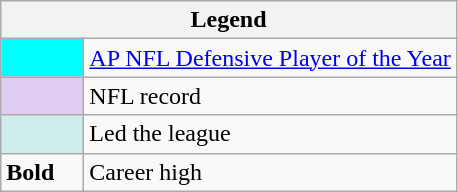<table class="wikitable mw-collapsible mw-collapsed">
<tr>
<th colspan="2">Legend</th>
</tr>
<tr>
<td style="background:#00ffff; width:3em;"></td>
<td><a href='#'>AP NFL Defensive Player of the Year</a></td>
</tr>
<tr>
<td style="background:#e0cef2; width:3em;"></td>
<td>NFL record</td>
</tr>
<tr>
<td style="background:#cfecec; width:3em;"></td>
<td>Led the league</td>
</tr>
<tr>
<td><strong>Bold</strong></td>
<td>Career high</td>
</tr>
</table>
